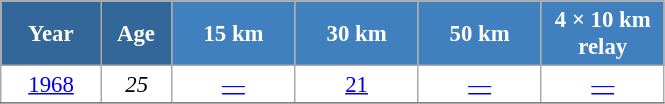<table class="wikitable" style="font-size:95%; text-align:center; border:grey solid 1px; border-collapse:collapse; background:#ffffff;">
<tr>
<th style="background-color:#369; color:white; width:60px;"> Year </th>
<th style="background-color:#369; color:white; width:40px;"> Age </th>
<th style="background-color:#4180be; color:white; width:75px;"> 15 km </th>
<th style="background-color:#4180be; color:white; width:75px;"> 30 km </th>
<th style="background-color:#4180be; color:white; width:75px;"> 50 km </th>
<th style="background-color:#4180be; color:white; width:75px;"> 4 × 10 km <br> relay </th>
</tr>
<tr>
<td><a href='#'>1968</a></td>
<td><em>25</em></td>
<td><a href='#'>—</a></td>
<td><a href='#'>21</a></td>
<td><a href='#'>—</a></td>
<td><a href='#'>—</a></td>
</tr>
<tr>
</tr>
</table>
